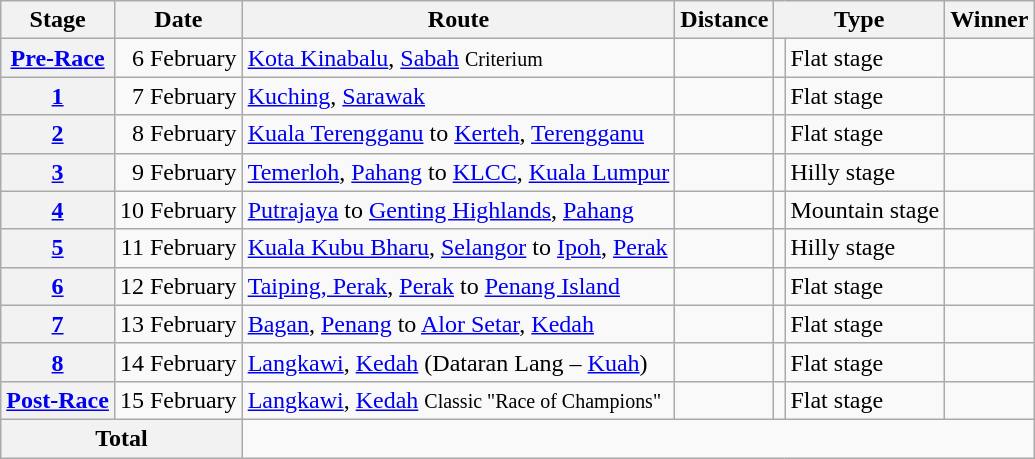<table class="wikitable">
<tr>
<th scope=col>Stage</th>
<th scope=col>Date</th>
<th scope=col>Route</th>
<th scope=col>Distance</th>
<th scope=col colspan="2">Type</th>
<th scope=col>Winner</th>
</tr>
<tr>
<th scope=row><a href='#'>Pre-Race</a></th>
<td style="text-align:right;">6 February</td>
<td><a href='#'>Kota Kinabalu</a>, <a href='#'>Sabah</a> <small>Criterium</small></td>
<td style="text-align:center;"></td>
<td></td>
<td>Flat stage</td>
<td></td>
</tr>
<tr>
<th scope=row><a href='#'>1</a></th>
<td style="text-align:right;">7 February</td>
<td><a href='#'>Kuching</a>, <a href='#'>Sarawak</a></td>
<td style="text-align:center;"></td>
<td></td>
<td>Flat stage</td>
<td></td>
</tr>
<tr>
<th scope=row><a href='#'>2</a></th>
<td style="text-align:right;">8 February</td>
<td><a href='#'>Kuala Terengganu</a> to <a href='#'>Kerteh</a>, <a href='#'>Terengganu</a></td>
<td style="text-align:center;"></td>
<td></td>
<td>Flat stage</td>
<td></td>
</tr>
<tr>
<th scope=row><a href='#'>3</a></th>
<td style="text-align:right;">9 February</td>
<td><a href='#'>Temerloh</a>, <a href='#'>Pahang</a> to <a href='#'>KLCC</a>, <a href='#'>Kuala Lumpur</a></td>
<td style="text-align:center;"></td>
<td></td>
<td>Hilly stage</td>
<td></td>
</tr>
<tr>
<th scope=row><a href='#'>4</a></th>
<td style="text-align:right;">10 February</td>
<td><a href='#'>Putrajaya</a> to <a href='#'>Genting Highlands</a>, <a href='#'>Pahang</a></td>
<td style="text-align:center;"></td>
<td></td>
<td>Mountain stage</td>
<td></td>
</tr>
<tr>
<th scope=row><a href='#'>5</a></th>
<td style="text-align:right;">11 February</td>
<td><a href='#'>Kuala Kubu Bharu</a>, <a href='#'>Selangor</a> to <a href='#'>Ipoh</a>, <a href='#'>Perak</a></td>
<td style="text-align:center;"></td>
<td></td>
<td>Hilly stage</td>
<td></td>
</tr>
<tr>
<th scope=row><a href='#'>6</a></th>
<td style="text-align:right;">12 February</td>
<td><a href='#'>Taiping, Perak</a>, <a href='#'>Perak</a> to <a href='#'>Penang Island</a></td>
<td style="text-align:center;"></td>
<td></td>
<td>Flat stage</td>
<td></td>
</tr>
<tr>
<th scope=row><a href='#'>7</a></th>
<td style="text-align:right;">13 February</td>
<td><a href='#'>Bagan</a>, <a href='#'>Penang</a> to <a href='#'>Alor Setar</a>, <a href='#'>Kedah</a></td>
<td style="text-align:center;"></td>
<td></td>
<td>Flat stage</td>
<td></td>
</tr>
<tr>
<th scope=row><a href='#'>8</a></th>
<td style="text-align:right;">14 February</td>
<td><a href='#'>Langkawi</a>, <a href='#'>Kedah</a> (Dataran Lang – <a href='#'>Kuah</a>)</td>
<td style="text-align:center;"></td>
<td></td>
<td>Flat stage</td>
<td></td>
</tr>
<tr>
<th scope=row><a href='#'>Post-Race</a></th>
<td style="text-align:right;">15 February</td>
<td><a href='#'>Langkawi</a>, <a href='#'>Kedah</a> <small>Classic "Race of Champions"</small></td>
<td style="text-align:center;"></td>
<td></td>
<td>Flat stage</td>
<td></td>
</tr>
<tr>
<th colspan="2">Total</th>
<td colspan="5" style="text-align:center;"></td>
</tr>
</table>
